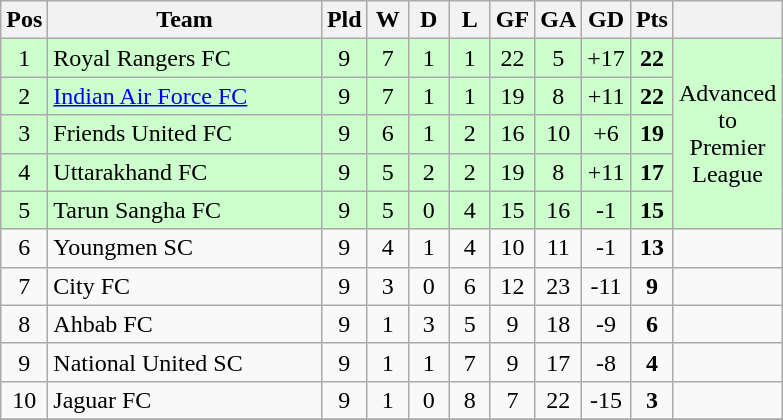<table class="wikitable" style="text-align: center;">
<tr>
<th>Pos</th>
<th width="175">Team</th>
<th width="20">Pld</th>
<th width="20">W</th>
<th width="20">D</th>
<th width="20">L</th>
<th width="20">GF</th>
<th width="20">GA</th>
<th width="20">GD</th>
<th width="20">Pts</th>
<th width="20"></th>
</tr>
<tr bgcolor="#ccffcc">
<td>1</td>
<td align="left">Royal Rangers FC</td>
<td>9</td>
<td>7</td>
<td>1</td>
<td>1</td>
<td>22</td>
<td>5</td>
<td>+17</td>
<td><strong>22</strong></td>
<td rowspan="5">Advanced to Premier League</td>
</tr>
<tr bgcolor=#ccffcc>
<td>2</td>
<td align="left"><a href='#'>Indian Air Force FC</a></td>
<td>9</td>
<td>7</td>
<td>1</td>
<td>1</td>
<td>19</td>
<td>8</td>
<td>+11</td>
<td><strong>22</strong></td>
</tr>
<tr bgcolor=#ccffcc>
<td>3</td>
<td align="left">Friends United FC</td>
<td>9</td>
<td>6</td>
<td>1</td>
<td>2</td>
<td>16</td>
<td>10</td>
<td>+6</td>
<td><strong>19</strong></td>
</tr>
<tr bgcolor=#ccffcc>
<td>4</td>
<td align="left">Uttarakhand FC</td>
<td>9</td>
<td>5</td>
<td>2</td>
<td>2</td>
<td>19</td>
<td>8</td>
<td>+11</td>
<td><strong>17</strong></td>
</tr>
<tr bgcolor="#ccffcc">
<td>5</td>
<td align="left">Tarun Sangha FC</td>
<td>9</td>
<td>5</td>
<td>0</td>
<td>4</td>
<td>15</td>
<td>16</td>
<td>-1</td>
<td><strong>15</strong></td>
</tr>
<tr>
<td>6</td>
<td align="left">Youngmen SC</td>
<td>9</td>
<td>4</td>
<td>1</td>
<td>4</td>
<td>10</td>
<td>11</td>
<td>-1</td>
<td><strong>13</strong></td>
<td></td>
</tr>
<tr>
<td>7</td>
<td align="left">City FC</td>
<td>9</td>
<td>3</td>
<td>0</td>
<td>6</td>
<td>12</td>
<td>23</td>
<td>-11</td>
<td><strong>9</strong></td>
<td></td>
</tr>
<tr>
<td>8</td>
<td align="left">Ahbab FC</td>
<td>9</td>
<td>1</td>
<td>3</td>
<td>5</td>
<td>9</td>
<td>18</td>
<td>-9</td>
<td><strong>6</strong></td>
<td></td>
</tr>
<tr>
<td>9</td>
<td align="left">National United SC</td>
<td>9</td>
<td>1</td>
<td>1</td>
<td>7</td>
<td>9</td>
<td>17</td>
<td>-8</td>
<td><strong>4</strong></td>
<td></td>
</tr>
<tr>
<td>10</td>
<td align="left">Jaguar FC</td>
<td>9</td>
<td>1</td>
<td>0</td>
<td>8</td>
<td>7</td>
<td>22</td>
<td>-15</td>
<td><strong>3</strong></td>
<td></td>
</tr>
<tr>
</tr>
</table>
